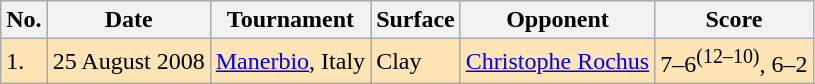<table class="sortable wikitable">
<tr>
<th>No.</th>
<th>Date</th>
<th>Tournament</th>
<th>Surface</th>
<th>Opponent</th>
<th>Score</th>
</tr>
<tr bgcolor=moccasin>
<td>1.</td>
<td>25 August 2008</td>
<td><a href='#'>Manerbio</a>, Italy</td>
<td>Clay</td>
<td> <a href='#'>Christophe Rochus</a></td>
<td>7–6<sup>(12–10)</sup>, 6–2</td>
</tr>
</table>
